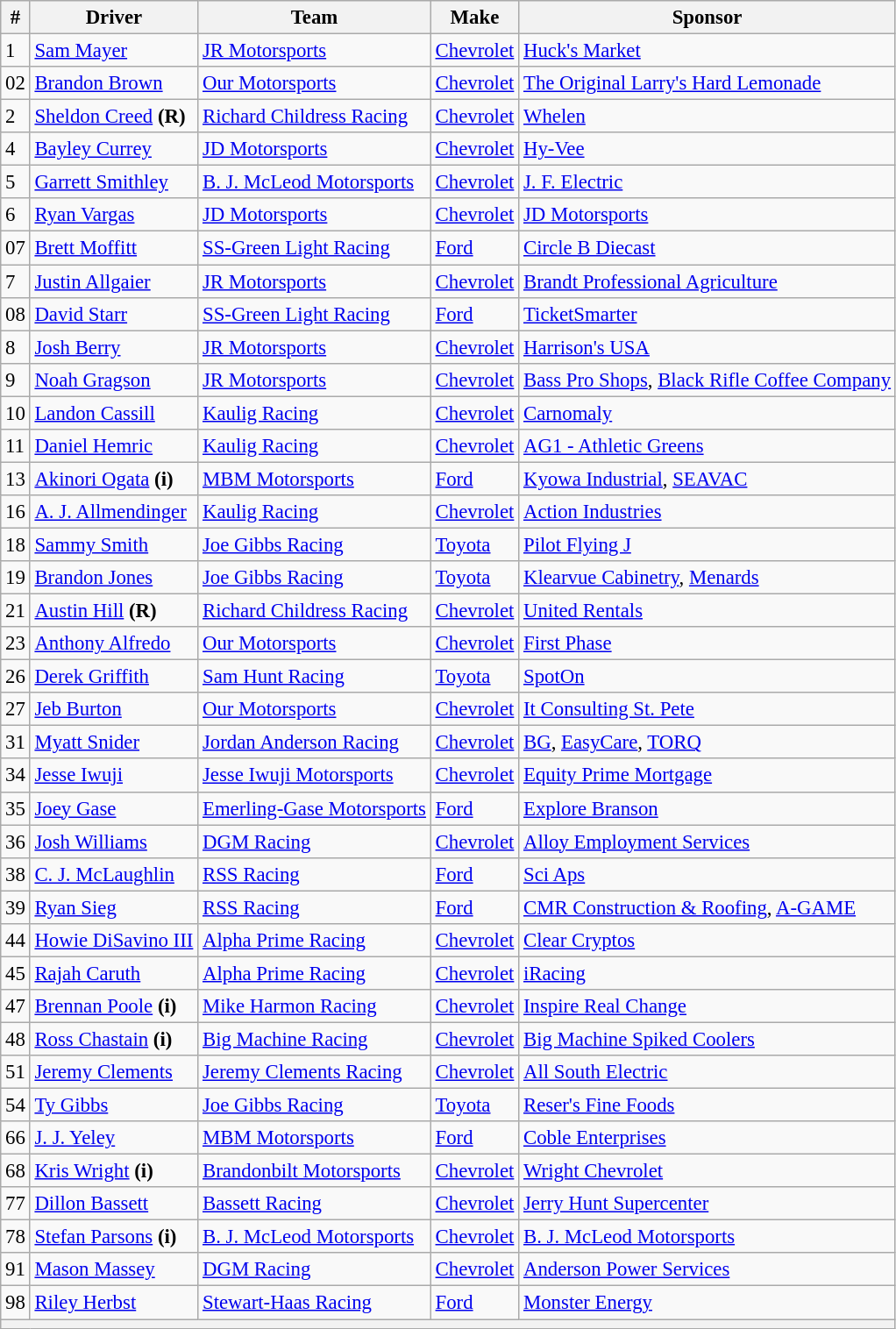<table class="wikitable" style="font-size: 95%;">
<tr>
<th>#</th>
<th>Driver</th>
<th>Team</th>
<th>Make</th>
<th>Sponsor</th>
</tr>
<tr>
<td>1</td>
<td><a href='#'>Sam Mayer</a></td>
<td><a href='#'>JR Motorsports</a></td>
<td><a href='#'>Chevrolet</a></td>
<td><a href='#'>Huck's Market</a></td>
</tr>
<tr>
<td>02</td>
<td><a href='#'>Brandon Brown</a></td>
<td><a href='#'>Our Motorsports</a></td>
<td><a href='#'>Chevrolet</a></td>
<td><a href='#'>The Original Larry's Hard Lemonade</a></td>
</tr>
<tr>
<td>2</td>
<td><a href='#'>Sheldon Creed</a> <strong>(R)</strong></td>
<td><a href='#'>Richard Childress Racing</a></td>
<td><a href='#'>Chevrolet</a></td>
<td><a href='#'>Whelen</a></td>
</tr>
<tr>
<td>4</td>
<td><a href='#'>Bayley Currey</a></td>
<td><a href='#'>JD Motorsports</a></td>
<td><a href='#'>Chevrolet</a></td>
<td><a href='#'>Hy-Vee</a></td>
</tr>
<tr>
<td>5</td>
<td><a href='#'>Garrett Smithley</a></td>
<td><a href='#'>B. J. McLeod Motorsports</a></td>
<td><a href='#'>Chevrolet</a></td>
<td><a href='#'>J. F. Electric</a></td>
</tr>
<tr>
<td>6</td>
<td><a href='#'>Ryan Vargas</a></td>
<td><a href='#'>JD Motorsports</a></td>
<td><a href='#'>Chevrolet</a></td>
<td><a href='#'>JD Motorsports</a></td>
</tr>
<tr>
<td>07</td>
<td><a href='#'>Brett Moffitt</a></td>
<td><a href='#'>SS-Green Light Racing</a></td>
<td><a href='#'>Ford</a></td>
<td><a href='#'>Circle B Diecast</a></td>
</tr>
<tr>
<td>7</td>
<td><a href='#'>Justin Allgaier</a></td>
<td><a href='#'>JR Motorsports</a></td>
<td><a href='#'>Chevrolet</a></td>
<td><a href='#'>Brandt Professional Agriculture</a></td>
</tr>
<tr>
<td>08</td>
<td><a href='#'>David Starr</a></td>
<td><a href='#'>SS-Green Light Racing</a></td>
<td><a href='#'>Ford</a></td>
<td><a href='#'>TicketSmarter</a></td>
</tr>
<tr>
<td>8</td>
<td><a href='#'>Josh Berry</a></td>
<td><a href='#'>JR Motorsports</a></td>
<td><a href='#'>Chevrolet</a></td>
<td><a href='#'>Harrison's USA</a></td>
</tr>
<tr>
<td>9</td>
<td><a href='#'>Noah Gragson</a></td>
<td><a href='#'>JR Motorsports</a></td>
<td><a href='#'>Chevrolet</a></td>
<td nowrap><a href='#'>Bass Pro Shops</a>, <a href='#'>Black Rifle Coffee Company</a></td>
</tr>
<tr>
<td>10</td>
<td><a href='#'>Landon Cassill</a></td>
<td><a href='#'>Kaulig Racing</a></td>
<td><a href='#'>Chevrolet</a></td>
<td><a href='#'>Carnomaly</a></td>
</tr>
<tr>
<td>11</td>
<td><a href='#'>Daniel Hemric</a></td>
<td><a href='#'>Kaulig Racing</a></td>
<td><a href='#'>Chevrolet</a></td>
<td><a href='#'>AG1 - Athletic Greens</a></td>
</tr>
<tr>
<td>13</td>
<td><a href='#'>Akinori Ogata</a> <strong>(i)</strong></td>
<td><a href='#'>MBM Motorsports</a></td>
<td><a href='#'>Ford</a></td>
<td><a href='#'>Kyowa Industrial</a>, <a href='#'>SEAVAC</a></td>
</tr>
<tr>
<td>16</td>
<td nowrap><a href='#'>A. J. Allmendinger</a></td>
<td><a href='#'>Kaulig Racing</a></td>
<td><a href='#'>Chevrolet</a></td>
<td><a href='#'>Action Industries</a></td>
</tr>
<tr>
<td>18</td>
<td><a href='#'>Sammy Smith</a></td>
<td><a href='#'>Joe Gibbs Racing</a></td>
<td><a href='#'>Toyota</a></td>
<td><a href='#'>Pilot Flying J</a></td>
</tr>
<tr>
<td>19</td>
<td><a href='#'>Brandon Jones</a></td>
<td><a href='#'>Joe Gibbs Racing</a></td>
<td><a href='#'>Toyota</a></td>
<td><a href='#'>Klearvue Cabinetry</a>, <a href='#'>Menards</a></td>
</tr>
<tr>
<td>21</td>
<td><a href='#'>Austin Hill</a> <strong>(R)</strong></td>
<td><a href='#'>Richard Childress Racing</a></td>
<td><a href='#'>Chevrolet</a></td>
<td><a href='#'>United Rentals</a></td>
</tr>
<tr>
<td>23</td>
<td><a href='#'>Anthony Alfredo</a></td>
<td><a href='#'>Our Motorsports</a></td>
<td><a href='#'>Chevrolet</a></td>
<td><a href='#'>First Phase</a></td>
</tr>
<tr>
<td>26</td>
<td><a href='#'>Derek Griffith</a></td>
<td><a href='#'>Sam Hunt Racing</a></td>
<td><a href='#'>Toyota</a></td>
<td><a href='#'>SpotOn</a></td>
</tr>
<tr>
<td>27</td>
<td><a href='#'>Jeb Burton</a></td>
<td><a href='#'>Our Motorsports</a></td>
<td><a href='#'>Chevrolet</a></td>
<td><a href='#'>It Consulting St. Pete</a></td>
</tr>
<tr>
<td>31</td>
<td><a href='#'>Myatt Snider</a></td>
<td><a href='#'>Jordan Anderson Racing</a></td>
<td><a href='#'>Chevrolet</a></td>
<td><a href='#'>BG</a>, <a href='#'>EasyCare</a>, <a href='#'>TORQ</a></td>
</tr>
<tr>
<td>34</td>
<td><a href='#'>Jesse Iwuji</a></td>
<td nowrap><a href='#'>Jesse Iwuji Motorsports</a></td>
<td><a href='#'>Chevrolet</a></td>
<td><a href='#'>Equity Prime Mortgage</a></td>
</tr>
<tr>
<td>35</td>
<td><a href='#'>Joey Gase</a></td>
<td nowrap><a href='#'>Emerling-Gase Motorsports</a></td>
<td><a href='#'>Ford</a></td>
<td><a href='#'>Explore Branson</a></td>
</tr>
<tr>
<td>36</td>
<td><a href='#'>Josh Williams</a></td>
<td><a href='#'>DGM Racing</a></td>
<td><a href='#'>Chevrolet</a></td>
<td><a href='#'>Alloy Employment Services</a></td>
</tr>
<tr>
<td>38</td>
<td><a href='#'>C. J. McLaughlin</a></td>
<td><a href='#'>RSS Racing</a></td>
<td><a href='#'>Ford</a></td>
<td><a href='#'>Sci Aps</a></td>
</tr>
<tr>
<td>39</td>
<td><a href='#'>Ryan Sieg</a></td>
<td><a href='#'>RSS Racing</a></td>
<td><a href='#'>Ford</a></td>
<td><a href='#'>CMR Construction & Roofing</a>, <a href='#'>A-GAME</a></td>
</tr>
<tr>
<td>44</td>
<td><a href='#'>Howie DiSavino III</a></td>
<td><a href='#'>Alpha Prime Racing</a></td>
<td><a href='#'>Chevrolet</a></td>
<td><a href='#'>Clear Cryptos</a></td>
</tr>
<tr>
<td>45</td>
<td><a href='#'>Rajah Caruth</a></td>
<td><a href='#'>Alpha Prime Racing</a></td>
<td><a href='#'>Chevrolet</a></td>
<td><a href='#'>iRacing</a></td>
</tr>
<tr>
<td>47</td>
<td><a href='#'>Brennan Poole</a> <strong>(i)</strong></td>
<td><a href='#'>Mike Harmon Racing</a></td>
<td><a href='#'>Chevrolet</a></td>
<td><a href='#'>Inspire Real Change</a></td>
</tr>
<tr>
<td>48</td>
<td><a href='#'>Ross Chastain</a> <strong>(i)</strong></td>
<td><a href='#'>Big Machine Racing</a></td>
<td><a href='#'>Chevrolet</a></td>
<td><a href='#'>Big Machine Spiked Coolers</a></td>
</tr>
<tr>
<td>51</td>
<td><a href='#'>Jeremy Clements</a></td>
<td><a href='#'>Jeremy Clements Racing</a></td>
<td><a href='#'>Chevrolet</a></td>
<td><a href='#'>All South Electric</a></td>
</tr>
<tr>
<td>54</td>
<td><a href='#'>Ty Gibbs</a></td>
<td><a href='#'>Joe Gibbs Racing</a></td>
<td><a href='#'>Toyota</a></td>
<td><a href='#'>Reser's Fine Foods</a></td>
</tr>
<tr>
<td>66</td>
<td><a href='#'>J. J. Yeley</a></td>
<td><a href='#'>MBM Motorsports</a></td>
<td><a href='#'>Ford</a></td>
<td nowrap=""><a href='#'>Coble Enterprises</a></td>
</tr>
<tr>
<td>68</td>
<td><a href='#'>Kris Wright</a> <strong>(i)</strong></td>
<td><a href='#'>Brandonbilt Motorsports</a></td>
<td><a href='#'>Chevrolet</a></td>
<td><a href='#'>Wright Chevrolet</a></td>
</tr>
<tr>
<td>77</td>
<td><a href='#'>Dillon Bassett</a></td>
<td><a href='#'>Bassett Racing</a></td>
<td><a href='#'>Chevrolet</a></td>
<td><a href='#'>Jerry Hunt Supercenter</a></td>
</tr>
<tr>
<td>78</td>
<td><a href='#'>Stefan Parsons</a> <strong>(i)</strong></td>
<td><a href='#'>B. J. McLeod Motorsports</a></td>
<td><a href='#'>Chevrolet</a></td>
<td><a href='#'>B. J. McLeod Motorsports</a></td>
</tr>
<tr>
<td>91</td>
<td><a href='#'>Mason Massey</a></td>
<td><a href='#'>DGM Racing</a></td>
<td><a href='#'>Chevrolet</a></td>
<td><a href='#'>Anderson Power Services</a></td>
</tr>
<tr>
<td>98</td>
<td><a href='#'>Riley Herbst</a></td>
<td><a href='#'>Stewart-Haas Racing</a></td>
<td><a href='#'>Ford</a></td>
<td><a href='#'>Monster Energy</a></td>
</tr>
<tr>
<th colspan="5"></th>
</tr>
</table>
